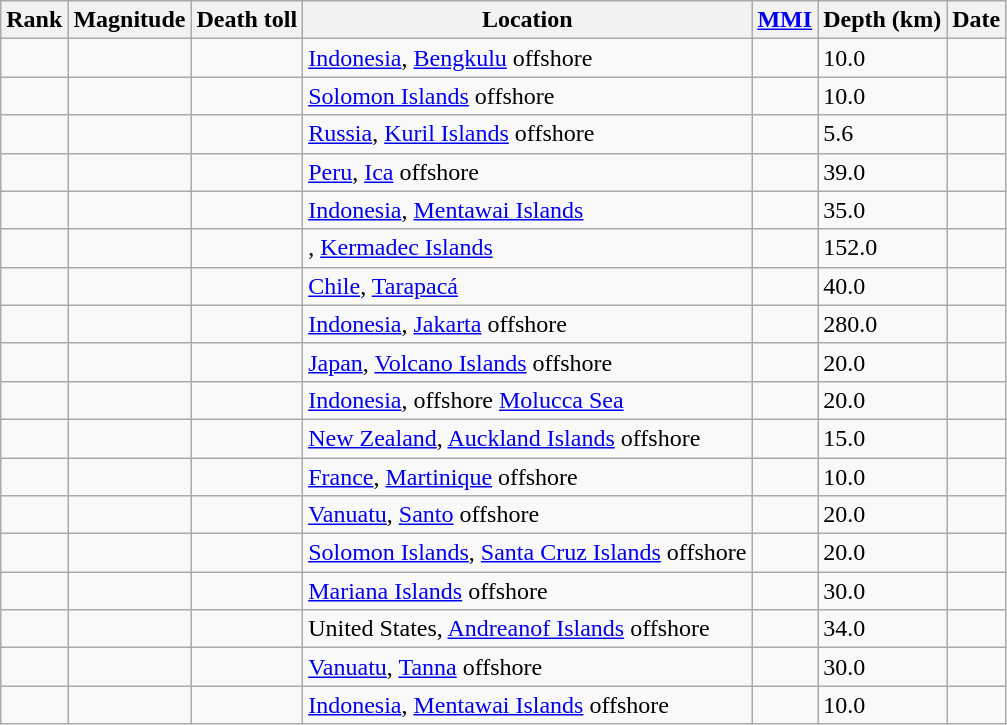<table class="sortable wikitable" style="font-size:100%;">
<tr>
<th>Rank</th>
<th>Magnitude</th>
<th>Death toll</th>
<th>Location</th>
<th><a href='#'>MMI</a></th>
<th>Depth (km)</th>
<th>Date</th>
</tr>
<tr>
<td></td>
<td></td>
<td></td>
<td> <a href='#'>Indonesia</a>, <a href='#'>Bengkulu</a> offshore</td>
<td></td>
<td>10.0</td>
<td></td>
</tr>
<tr>
<td></td>
<td></td>
<td></td>
<td> <a href='#'>Solomon Islands</a> offshore</td>
<td></td>
<td>10.0</td>
<td></td>
</tr>
<tr>
<td></td>
<td></td>
<td></td>
<td> <a href='#'>Russia</a>, <a href='#'>Kuril Islands</a> offshore</td>
<td></td>
<td>5.6</td>
<td></td>
</tr>
<tr>
<td></td>
<td></td>
<td></td>
<td> <a href='#'>Peru</a>, <a href='#'>Ica</a> offshore</td>
<td></td>
<td>39.0</td>
<td></td>
</tr>
<tr>
<td></td>
<td></td>
<td></td>
<td> <a href='#'>Indonesia</a>, <a href='#'>Mentawai Islands</a></td>
<td></td>
<td>35.0</td>
<td></td>
</tr>
<tr>
<td></td>
<td></td>
<td></td>
<td>, <a href='#'>Kermadec Islands</a></td>
<td></td>
<td>152.0</td>
<td></td>
</tr>
<tr>
<td></td>
<td></td>
<td></td>
<td> <a href='#'>Chile</a>, <a href='#'>Tarapacá</a></td>
<td></td>
<td>40.0</td>
<td></td>
</tr>
<tr>
<td></td>
<td></td>
<td></td>
<td> <a href='#'>Indonesia</a>, <a href='#'>Jakarta</a> offshore</td>
<td></td>
<td>280.0</td>
<td></td>
</tr>
<tr>
<td></td>
<td></td>
<td></td>
<td> <a href='#'>Japan</a>, <a href='#'>Volcano Islands</a> offshore</td>
<td></td>
<td>20.0</td>
<td></td>
</tr>
<tr>
<td></td>
<td></td>
<td></td>
<td> <a href='#'>Indonesia</a>, offshore <a href='#'>Molucca Sea</a></td>
<td></td>
<td>20.0</td>
<td></td>
</tr>
<tr>
<td></td>
<td></td>
<td></td>
<td> <a href='#'>New Zealand</a>, <a href='#'>Auckland Islands</a> offshore</td>
<td></td>
<td>15.0</td>
<td></td>
</tr>
<tr>
<td></td>
<td></td>
<td></td>
<td> <a href='#'>France</a>, <a href='#'>Martinique</a> offshore</td>
<td></td>
<td>10.0</td>
<td></td>
</tr>
<tr>
<td></td>
<td></td>
<td></td>
<td> <a href='#'>Vanuatu</a>, <a href='#'>Santo</a> offshore</td>
<td></td>
<td>20.0</td>
<td></td>
</tr>
<tr>
<td></td>
<td></td>
<td></td>
<td> <a href='#'>Solomon Islands</a>, <a href='#'>Santa Cruz Islands</a> offshore</td>
<td></td>
<td>20.0</td>
<td></td>
</tr>
<tr>
<td></td>
<td></td>
<td></td>
<td> <a href='#'>Mariana Islands</a> offshore</td>
<td></td>
<td>30.0</td>
<td></td>
</tr>
<tr>
<td></td>
<td></td>
<td></td>
<td> United States, <a href='#'>Andreanof Islands</a> offshore</td>
<td></td>
<td>34.0</td>
<td></td>
</tr>
<tr>
<td></td>
<td></td>
<td></td>
<td> <a href='#'>Vanuatu</a>, <a href='#'>Tanna</a> offshore</td>
<td></td>
<td>30.0</td>
<td></td>
</tr>
<tr>
<td></td>
<td></td>
<td></td>
<td> <a href='#'>Indonesia</a>, <a href='#'>Mentawai Islands</a> offshore</td>
<td></td>
<td>10.0</td>
<td></td>
</tr>
</table>
